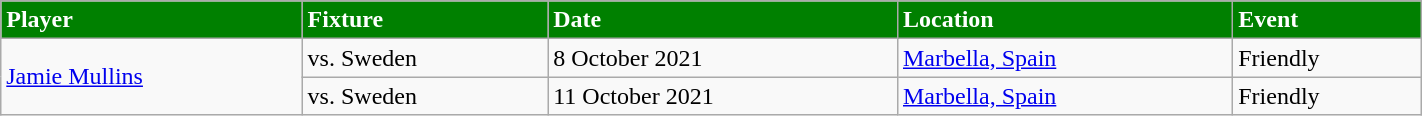<table class="wikitable" style="width:75%;">
<tr>
<th style="background:green; color:white; text-align:left;">Player</th>
<th style="background:green; color:white; text-align:left;">Fixture</th>
<th style="background:green; color:white; text-align:left;">Date</th>
<th style="background:green; color:white; text-align:left;">Location</th>
<th style="background:green; color:white; text-align:left;">Event</th>
</tr>
<tr>
<td rowspan="2"><a href='#'>Jamie Mullins</a></td>
<td>vs.  Sweden</td>
<td>8 October 2021</td>
<td><a href='#'>Marbella, Spain</a></td>
<td>Friendly</td>
</tr>
<tr>
<td>vs.  Sweden</td>
<td>11 October 2021</td>
<td><a href='#'>Marbella, Spain</a></td>
<td>Friendly</td>
</tr>
</table>
